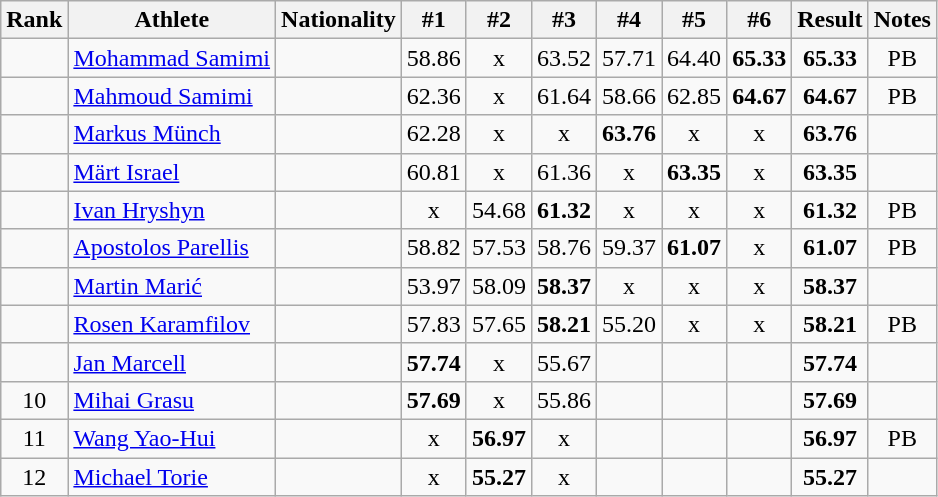<table class="wikitable sortable" style="text-align:center">
<tr>
<th>Rank</th>
<th>Athlete</th>
<th>Nationality</th>
<th>#1</th>
<th>#2</th>
<th>#3</th>
<th>#4</th>
<th>#5</th>
<th>#6</th>
<th>Result</th>
<th>Notes</th>
</tr>
<tr>
<td></td>
<td align="left"><a href='#'>Mohammad Samimi</a></td>
<td align=left></td>
<td>58.86</td>
<td>x</td>
<td>63.52</td>
<td>57.71</td>
<td>64.40</td>
<td><strong>65.33</strong></td>
<td><strong>65.33</strong></td>
<td>PB</td>
</tr>
<tr>
<td></td>
<td align="left"><a href='#'>Mahmoud Samimi</a></td>
<td align=left></td>
<td>62.36</td>
<td>x</td>
<td>61.64</td>
<td>58.66</td>
<td>62.85</td>
<td><strong>64.67</strong></td>
<td><strong>64.67</strong></td>
<td>PB</td>
</tr>
<tr>
<td></td>
<td align="left"><a href='#'>Markus Münch</a></td>
<td align=left></td>
<td>62.28</td>
<td>x</td>
<td>x</td>
<td><strong>63.76</strong></td>
<td>x</td>
<td>x</td>
<td><strong>63.76</strong></td>
<td></td>
</tr>
<tr>
<td></td>
<td align="left"><a href='#'>Märt Israel</a></td>
<td align=left></td>
<td>60.81</td>
<td>x</td>
<td>61.36</td>
<td>x</td>
<td><strong>63.35</strong></td>
<td>x</td>
<td><strong>63.35</strong></td>
<td></td>
</tr>
<tr>
<td></td>
<td align="left"><a href='#'>Ivan Hryshyn</a></td>
<td align=left></td>
<td>x</td>
<td>54.68</td>
<td><strong>61.32</strong></td>
<td>x</td>
<td>x</td>
<td>x</td>
<td><strong>61.32</strong></td>
<td>PB</td>
</tr>
<tr>
<td></td>
<td align="left"><a href='#'>Apostolos Parellis</a></td>
<td align=left></td>
<td>58.82</td>
<td>57.53</td>
<td>58.76</td>
<td>59.37</td>
<td><strong>61.07</strong></td>
<td>x</td>
<td><strong>61.07</strong></td>
<td>PB</td>
</tr>
<tr>
<td></td>
<td align="left"><a href='#'>Martin Marić</a></td>
<td align=left></td>
<td>53.97</td>
<td>58.09</td>
<td><strong>58.37</strong></td>
<td>x</td>
<td>x</td>
<td>x</td>
<td><strong>58.37</strong></td>
<td></td>
</tr>
<tr>
<td></td>
<td align="left"><a href='#'>Rosen Karamfilov</a></td>
<td align=left></td>
<td>57.83</td>
<td>57.65</td>
<td><strong>58.21</strong></td>
<td>55.20</td>
<td>x</td>
<td>x</td>
<td><strong>58.21</strong></td>
<td>PB</td>
</tr>
<tr>
<td></td>
<td align="left"><a href='#'>Jan Marcell</a></td>
<td align=left></td>
<td><strong>57.74</strong></td>
<td>x</td>
<td>55.67</td>
<td></td>
<td></td>
<td></td>
<td><strong>57.74</strong></td>
<td></td>
</tr>
<tr>
<td>10</td>
<td align="left"><a href='#'>Mihai Grasu</a></td>
<td align=left></td>
<td><strong>57.69</strong></td>
<td>x</td>
<td>55.86</td>
<td></td>
<td></td>
<td></td>
<td><strong>57.69</strong></td>
<td></td>
</tr>
<tr>
<td>11</td>
<td align="left"><a href='#'>Wang Yao-Hui</a></td>
<td align=left></td>
<td>x</td>
<td><strong>56.97</strong></td>
<td>x</td>
<td></td>
<td></td>
<td></td>
<td><strong>56.97</strong></td>
<td>PB</td>
</tr>
<tr>
<td>12</td>
<td align="left"><a href='#'>Michael Torie</a></td>
<td align=left></td>
<td>x</td>
<td><strong>55.27</strong></td>
<td>x</td>
<td></td>
<td></td>
<td></td>
<td><strong>55.27</strong></td>
<td></td>
</tr>
</table>
